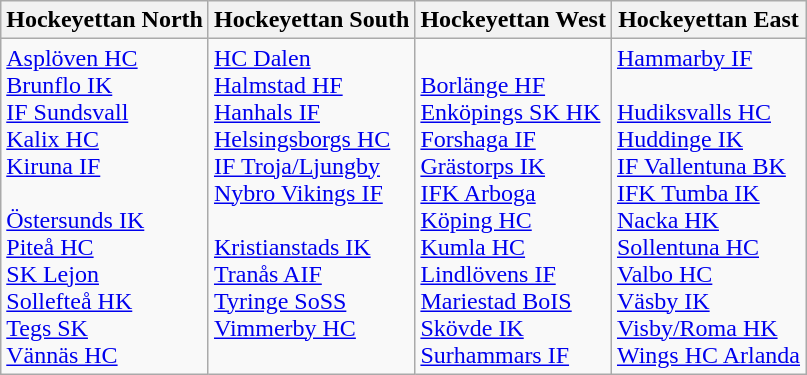<table class="wikitable">
<tr>
<th>Hockeyettan North</th>
<th>Hockeyettan South</th>
<th>Hockeyettan West</th>
<th>Hockeyettan East</th>
</tr>
<tr>
<td valign=top><a href='#'>Asplöven HC</a><br><a href='#'>Brunflo IK</a><br><a href='#'>IF Sundsvall</a><br><a href='#'>Kalix HC</a><br><a href='#'>Kiruna IF</a><br><br><a href='#'>Östersunds IK</a><br><a href='#'>Piteå HC</a><br><a href='#'>SK Lejon</a><br><a href='#'>Sollefteå HK</a><br><a href='#'>Tegs SK</a><br><a href='#'>Vännäs HC</a></td>
<td valign=top><a href='#'>HC Dalen</a><br><a href='#'>Halmstad HF</a><br><a href='#'>Hanhals IF</a><br><a href='#'>Helsingsborgs HC</a><br><a href='#'>IF Troja/Ljungby</a><br><a href='#'>Nybro Vikings IF</a><br><br><a href='#'>Kristianstads IK</a><br><a href='#'>Tranås AIF</a><br><a href='#'>Tyringe SoSS</a><br><a href='#'>Vimmerby HC</a></td>
<td valign=top><br><a href='#'>Borlänge HF</a><br><a href='#'>Enköpings SK HK</a><br><a href='#'>Forshaga IF</a><br><a href='#'>Grästorps IK</a><br><a href='#'>IFK Arboga</a><br><a href='#'>Köping HC</a><br><a href='#'>Kumla HC</a><br><a href='#'>Lindlövens IF</a><br><a href='#'>Mariestad BoIS</a><br><a href='#'>Skövde IK</a><br><a href='#'>Surhammars IF</a></td>
<td valign=top><a href='#'>Hammarby IF</a><br><br><a href='#'>Hudiksvalls HC</a><br><a href='#'>Huddinge IK</a><br><a href='#'>IF Vallentuna BK</a><br><a href='#'>IFK Tumba IK</a><br><a href='#'>Nacka HK</a><br><a href='#'>Sollentuna HC</a><br><a href='#'>Valbo HC</a><br><a href='#'>Väsby IK</a><br><a href='#'>Visby/Roma HK</a><br><a href='#'>Wings HC Arlanda</a></td>
</tr>
</table>
